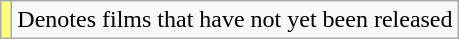<table class="wikitable">
<tr>
<td style="background:#ffff80;"></td>
<td>Denotes films that have not yet been released</td>
</tr>
</table>
